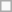<table class="wikitable">
<tr>
<td>    </td>
</tr>
</table>
